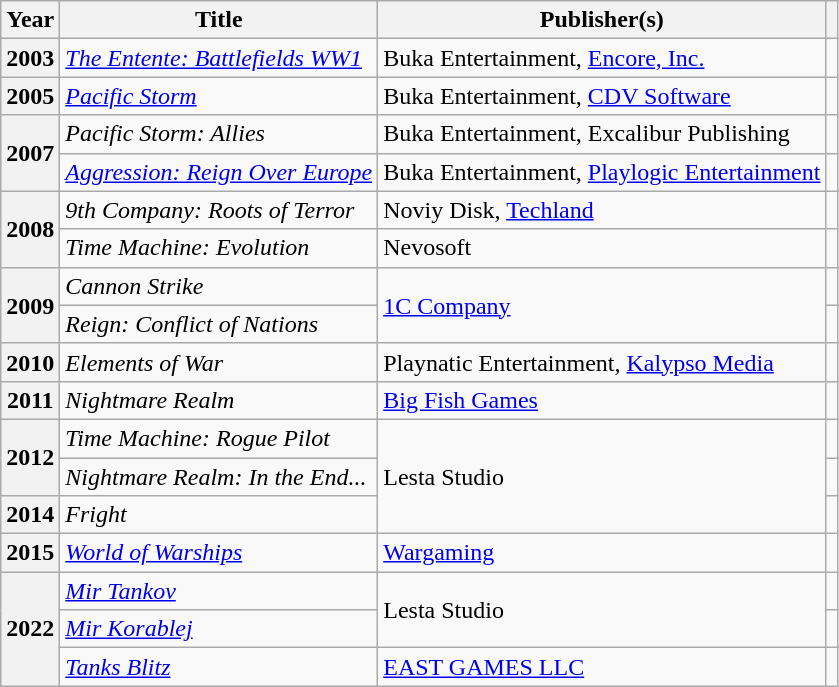<table class="wikitable sortable plainrowheaders">
<tr>
<th scope="col">Year</th>
<th scope="col">Title</th>
<th scope="col">Publisher(s)</th>
<th scope="col"></th>
</tr>
<tr>
<th scope="row">2003</th>
<td><em><a href='#'>The Entente: Battlefields WW1</a></em></td>
<td>Buka Entertainment, <a href='#'>Encore, Inc.</a></td>
<td></td>
</tr>
<tr>
<th scope="row">2005</th>
<td><em><a href='#'>Pacific Storm</a></em></td>
<td>Buka Entertainment, <a href='#'>CDV Software</a></td>
<td></td>
</tr>
<tr>
<th scope="row" rowspan="2">2007</th>
<td><em>Pacific Storm: Allies</em></td>
<td>Buka Entertainment, Excalibur Publishing</td>
<td></td>
</tr>
<tr>
<td><em><a href='#'>Aggression: Reign Over Europe</a></em></td>
<td>Buka Entertainment, <a href='#'>Playlogic Entertainment</a></td>
<td></td>
</tr>
<tr>
<th scope="row" rowspan="2">2008</th>
<td><em>9th Company: Roots of Terror</em></td>
<td>Noviy Disk, <a href='#'>Techland</a></td>
<td></td>
</tr>
<tr>
<td><em>Time Machine: Evolution</em></td>
<td>Nevosoft</td>
<td></td>
</tr>
<tr>
<th scope="row" rowspan="2">2009</th>
<td><em>Cannon Strike</em></td>
<td rowspan="2"><a href='#'>1C Company</a></td>
<td></td>
</tr>
<tr>
<td><em>Reign: Conflict of Nations</em></td>
<td></td>
</tr>
<tr>
<th scope="row">2010</th>
<td><em>Elements of War</em></td>
<td>Playnatic Entertainment, <a href='#'>Kalypso Media</a></td>
<td></td>
</tr>
<tr>
<th scope="row">2011</th>
<td><em>Nightmare Realm</em></td>
<td><a href='#'>Big Fish Games</a></td>
<td></td>
</tr>
<tr>
<th scope="row" rowspan="2">2012</th>
<td><em>Time Machine: Rogue Pilot</em></td>
<td rowspan="3">Lesta Studio</td>
<td></td>
</tr>
<tr>
<td><em>Nightmare Realm: In the End...</em></td>
<td></td>
</tr>
<tr>
<th scope="row">2014</th>
<td><em>Fright</em></td>
<td></td>
</tr>
<tr>
<th scope="row">2015</th>
<td><em><a href='#'>World of Warships</a></em></td>
<td><a href='#'>Wargaming</a></td>
<td></td>
</tr>
<tr>
<th scope="row" rowspan="3">2022</th>
<td><em><a href='#'>Mir Tankov</a></em></td>
<td rowspan="2">Lesta Studio</td>
<td></td>
</tr>
<tr>
<td><em><a href='#'>Mir Korablej</a></em></td>
<td></td>
</tr>
<tr>
<td><em><a href='#'>Tanks Blitz</a></em></td>
<td><a href='#'>EAST GAMES LLC</a></td>
<td></td>
</tr>
</table>
